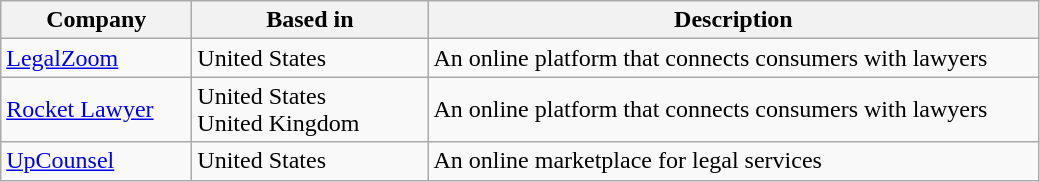<table class="wikitable sortable">
<tr>
<th scope="col" style="width: 120px;">Company</th>
<th scope="col" style="width: 150px;">Based in</th>
<th scope="col" style="width: 400px;" class=unsortable>Description</th>
</tr>
<tr>
<td style="white-space: nowrap;"><a href='#'>LegalZoom</a></td>
<td style="white-space: nowrap;">United States</td>
<td>An online platform that connects consumers with lawyers</td>
</tr>
<tr>
<td><a href='#'>Rocket Lawyer</a></td>
<td>United States<br>United Kingdom</td>
<td>An online platform that connects consumers with lawyers</td>
</tr>
<tr>
<td><a href='#'>UpCounsel</a></td>
<td>United States</td>
<td>An online marketplace for legal services</td>
</tr>
</table>
